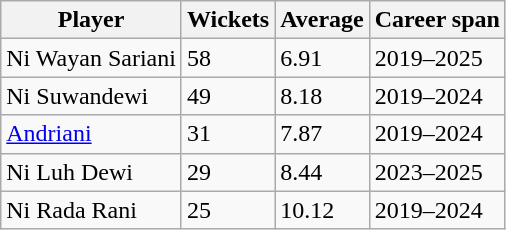<table class="wikitable">
<tr>
<th>Player</th>
<th>Wickets</th>
<th>Average</th>
<th>Career span</th>
</tr>
<tr>
<td>Ni Wayan Sariani</td>
<td>58</td>
<td>6.91</td>
<td>2019–2025</td>
</tr>
<tr>
<td>Ni Suwandewi</td>
<td>49</td>
<td>8.18</td>
<td>2019–2024</td>
</tr>
<tr>
<td><a href='#'>Andriani</a></td>
<td>31</td>
<td>7.87</td>
<td>2019–2024</td>
</tr>
<tr>
<td>Ni Luh Dewi</td>
<td>29</td>
<td>8.44</td>
<td>2023–2025</td>
</tr>
<tr>
<td>Ni Rada Rani</td>
<td>25</td>
<td>10.12</td>
<td>2019–2024</td>
</tr>
</table>
